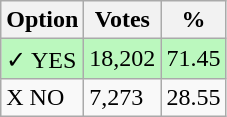<table class="wikitable">
<tr>
<th>Option</th>
<th>Votes</th>
<th>%</th>
</tr>
<tr>
<td style=background:#bbf8be>✓ YES</td>
<td style=background:#bbf8be>18,202</td>
<td style=background:#bbf8be>71.45</td>
</tr>
<tr>
<td>X NO</td>
<td>7,273</td>
<td>28.55</td>
</tr>
</table>
